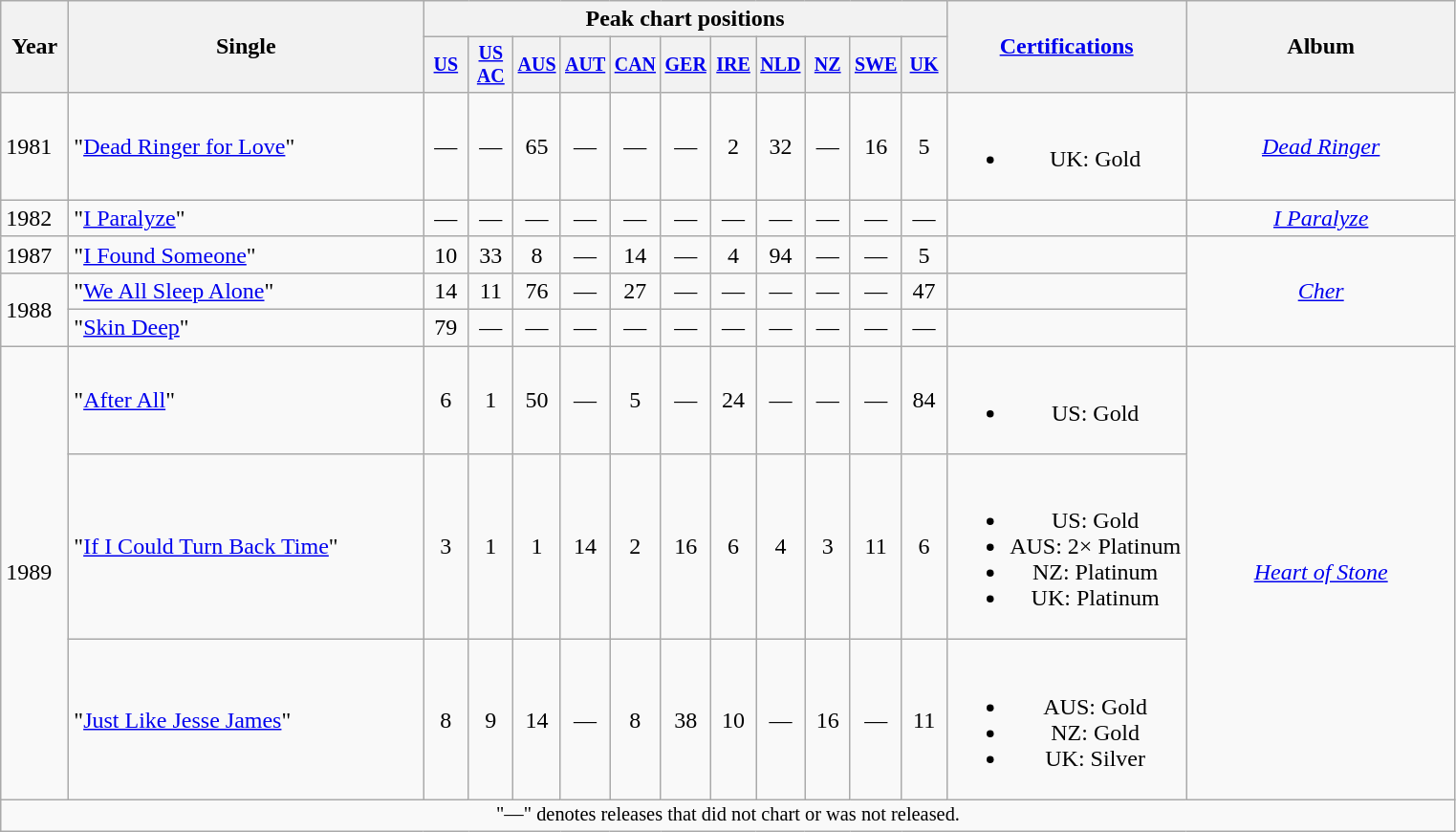<table class="wikitable" >
<tr>
<th width=40 rowspan=2>Year</th>
<th width=240 rowspan="2">Single</th>
<th colspan=11>Peak chart positions</th>
<th rowspan=2 width="160"><a href='#'>Certifications</a></th>
<th rowspan=2 width=180>Album</th>
</tr>
<tr style="font-size:smaller;">
<th width="25"><a href='#'>US</a><br></th>
<th width="25"><a href='#'>US AC</a><br></th>
<th width="25"><a href='#'>AUS</a><br></th>
<th width="25"><a href='#'>AUT</a><br></th>
<th width="25"><a href='#'>CAN</a><br></th>
<th width="25"><a href='#'>GER</a><br></th>
<th width="25"><a href='#'>IRE</a><br></th>
<th width="25"><a href='#'>NLD</a><br></th>
<th width="25"><a href='#'>NZ</a><br></th>
<th width="25"><a href='#'>SWE</a><br></th>
<th width="25"><a href='#'>UK</a><br></th>
</tr>
<tr align="center">
<td align="left">1981</td>
<td align="left">"<a href='#'>Dead Ringer for Love</a>" <br></td>
<td>—</td>
<td>—</td>
<td>65</td>
<td>—</td>
<td>—</td>
<td>—</td>
<td>2</td>
<td>32</td>
<td>—</td>
<td>16</td>
<td>5</td>
<td><br><ul><li>UK: Gold</li></ul></td>
<td><em><a href='#'>Dead Ringer</a></em></td>
</tr>
<tr align="center">
<td align="left">1982</td>
<td align="left">"<a href='#'>I Paralyze</a>"</td>
<td>—</td>
<td>—</td>
<td>—</td>
<td>—</td>
<td>—</td>
<td>—</td>
<td>—</td>
<td>—</td>
<td>—</td>
<td>—</td>
<td>—</td>
<td></td>
<td><em><a href='#'>I Paralyze</a></em></td>
</tr>
<tr align="center">
<td align="left">1987</td>
<td align="left">"<a href='#'>I Found Someone</a>"</td>
<td>10</td>
<td>33</td>
<td>8</td>
<td>—</td>
<td>14</td>
<td>—</td>
<td>4</td>
<td>94</td>
<td>—</td>
<td>—</td>
<td>5</td>
<td></td>
<td rowspan=3><em><a href='#'>Cher</a></em></td>
</tr>
<tr align="center">
<td align="left" rowspan=2>1988</td>
<td align="left">"<a href='#'>We All Sleep Alone</a>"</td>
<td>14</td>
<td>11</td>
<td>76</td>
<td>—</td>
<td>27</td>
<td>—</td>
<td>—</td>
<td>—</td>
<td>—</td>
<td>—</td>
<td>47</td>
<td></td>
</tr>
<tr align="center">
<td align="left">"<a href='#'>Skin Deep</a>"</td>
<td>79</td>
<td>—</td>
<td>—</td>
<td>—</td>
<td>—</td>
<td>—</td>
<td>—</td>
<td>—</td>
<td>—</td>
<td>—</td>
<td>—</td>
<td></td>
</tr>
<tr align="center">
<td align="left" rowspan=3>1989</td>
<td align="left">"<a href='#'>After All</a>" </td>
<td>6</td>
<td>1</td>
<td>50</td>
<td>—</td>
<td>5</td>
<td>—</td>
<td>24</td>
<td>—</td>
<td>—</td>
<td>—</td>
<td>84</td>
<td><br><ul><li>US: Gold</li></ul></td>
<td rowspan=3><em><a href='#'>Heart of Stone</a></em></td>
</tr>
<tr align="center">
<td align="left">"<a href='#'>If I Could Turn Back Time</a>"</td>
<td>3</td>
<td>1</td>
<td>1</td>
<td>14</td>
<td>2</td>
<td>16</td>
<td>6</td>
<td>4</td>
<td>3</td>
<td>11</td>
<td>6</td>
<td><br><ul><li>US: Gold</li><li>AUS: 2× Platinum</li><li>NZ: Platinum</li><li>UK: Platinum</li></ul></td>
</tr>
<tr align="center">
<td align="left">"<a href='#'>Just Like Jesse James</a>"</td>
<td>8</td>
<td>9</td>
<td>14</td>
<td>—</td>
<td>8</td>
<td>38</td>
<td>10</td>
<td>—</td>
<td>16</td>
<td>—</td>
<td>11</td>
<td><br><ul><li>AUS: Gold</li><li>NZ: Gold</li><li>UK: Silver</li></ul></td>
</tr>
<tr>
<td align="center" colspan="21" style="font-size:85%">"—" denotes releases that did not chart or was not released.</td>
</tr>
</table>
